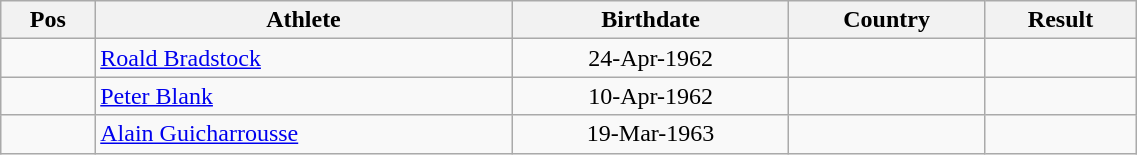<table class="wikitable"  style="text-align:center; width:60%;">
<tr>
<th>Pos</th>
<th>Athlete</th>
<th>Birthdate</th>
<th>Country</th>
<th>Result</th>
</tr>
<tr>
<td align=center></td>
<td align=left><a href='#'>Roald Bradstock</a></td>
<td>24-Apr-1962</td>
<td align=left></td>
<td></td>
</tr>
<tr>
<td align=center></td>
<td align=left><a href='#'>Peter Blank</a></td>
<td>10-Apr-1962</td>
<td align=left></td>
<td></td>
</tr>
<tr>
<td align=center></td>
<td align=left><a href='#'>Alain Guicharrousse</a></td>
<td>19-Mar-1963</td>
<td align=left></td>
<td></td>
</tr>
</table>
